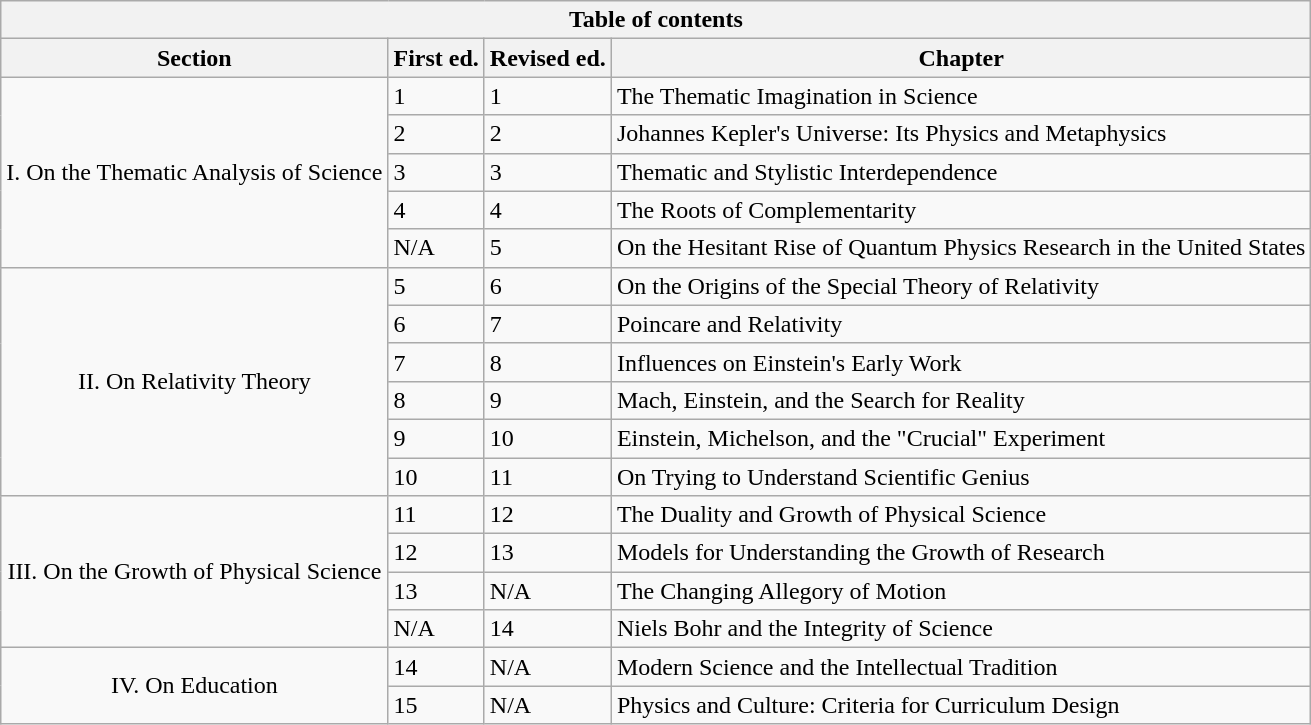<table class="wikitable"  style="width:auto; text-align:left;">
<tr>
<th colspan=4>Table of contents</th>
</tr>
<tr>
<th><strong>Section</strong></th>
<th><strong>First ed.</strong></th>
<th><strong>Revised ed.</strong></th>
<th><strong>Chapter</strong></th>
</tr>
<tr>
<td rowspan="5" style="text-align: center;">I. On the Thematic Analysis of Science</td>
<td>1</td>
<td>1</td>
<td>The Thematic Imagination in Science</td>
</tr>
<tr>
<td>2</td>
<td>2</td>
<td>Johannes Kepler's Universe: Its Physics and Metaphysics</td>
</tr>
<tr>
<td>3</td>
<td>3</td>
<td>Thematic and Stylistic Interdependence</td>
</tr>
<tr>
<td>4</td>
<td>4</td>
<td>The Roots of Complementarity</td>
</tr>
<tr>
<td>N/A</td>
<td>5</td>
<td>On the Hesitant Rise of Quantum Physics Research in the United States</td>
</tr>
<tr>
<td rowspan="6" style="text-align: center;">II. On Relativity Theory</td>
<td>5</td>
<td>6</td>
<td>On the Origins of the Special Theory of Relativity</td>
</tr>
<tr>
<td>6</td>
<td>7</td>
<td>Poincare and Relativity</td>
</tr>
<tr>
<td>7</td>
<td>8</td>
<td>Influences on Einstein's Early Work</td>
</tr>
<tr>
<td>8</td>
<td>9</td>
<td>Mach, Einstein, and the Search for Reality</td>
</tr>
<tr>
<td>9</td>
<td>10</td>
<td>Einstein, Michelson, and the "Crucial" Experiment</td>
</tr>
<tr>
<td>10</td>
<td>11</td>
<td>On Trying to Understand Scientific Genius</td>
</tr>
<tr>
<td rowspan="4" style="text-align: center;">III. On the Growth of Physical Science</td>
<td>11</td>
<td>12</td>
<td>The Duality and Growth of Physical Science</td>
</tr>
<tr>
<td>12</td>
<td>13</td>
<td>Models for Understanding the Growth of Research</td>
</tr>
<tr>
<td>13</td>
<td>N/A</td>
<td>The Changing Allegory of Motion</td>
</tr>
<tr>
<td>N/A</td>
<td>14</td>
<td>Niels Bohr and the Integrity of Science</td>
</tr>
<tr>
<td rowspan="2" style="text-align: center;">IV. On Education</td>
<td>14</td>
<td>N/A</td>
<td>Modern Science and the Intellectual Tradition</td>
</tr>
<tr>
<td>15</td>
<td>N/A</td>
<td>Physics and Culture: Criteria for Curriculum Design</td>
</tr>
</table>
